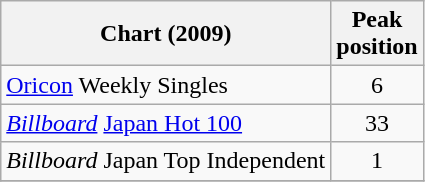<table class="wikitable sortable">
<tr>
<th>Chart (2009)</th>
<th>Peak<br>position</th>
</tr>
<tr>
<td><a href='#'>Oricon</a> Weekly Singles</td>
<td align="center">6</td>
</tr>
<tr>
<td><em><a href='#'>Billboard</a></em> <a href='#'>Japan Hot 100</a></td>
<td align="center">33</td>
</tr>
<tr>
<td><em>Billboard</em> Japan Top Independent</td>
<td align="center">1</td>
</tr>
<tr>
</tr>
</table>
